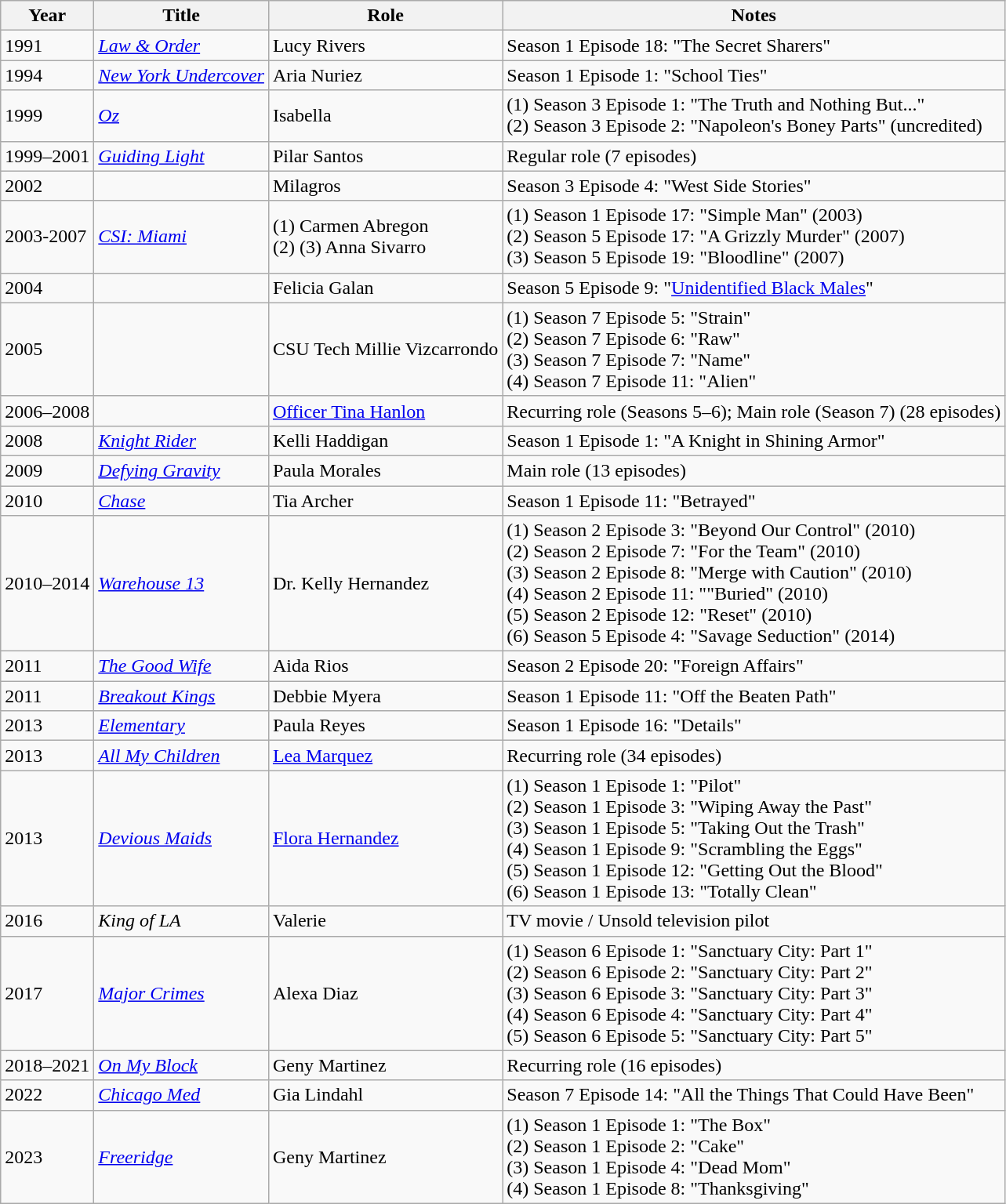<table class="wikitable sortable">
<tr>
<th>Year</th>
<th>Title</th>
<th>Role</th>
<th class="unsortable">Notes</th>
</tr>
<tr>
<td>1991</td>
<td><em><a href='#'>Law & Order</a></em></td>
<td>Lucy Rivers</td>
<td>Season 1 Episode 18: "The Secret Sharers"</td>
</tr>
<tr>
<td>1994</td>
<td><em><a href='#'>New York Undercover</a></em></td>
<td>Aria Nuriez</td>
<td>Season 1 Episode 1: "School Ties"</td>
</tr>
<tr>
<td>1999</td>
<td><em><a href='#'>Oz</a></em></td>
<td>Isabella</td>
<td>(1) Season 3 Episode 1: "The Truth and Nothing But..."<br>(2) Season 3 Episode 2: "Napoleon's Boney Parts" (uncredited)</td>
</tr>
<tr>
<td>1999–2001</td>
<td><em><a href='#'>Guiding Light</a></em></td>
<td>Pilar Santos</td>
<td>Regular role (7 episodes)</td>
</tr>
<tr>
<td>2002</td>
<td><em></em></td>
<td>Milagros</td>
<td>Season 3 Episode 4: "West Side Stories"</td>
</tr>
<tr>
<td>2003-2007</td>
<td><em><a href='#'>CSI: Miami</a></em></td>
<td>(1) Carmen Abregon<br>(2) (3) Anna Sivarro</td>
<td>(1) Season 1 Episode 17: "Simple Man" (2003)<br>(2) Season 5 Episode 17: "A Grizzly Murder" (2007)<br>(3) Season 5 Episode 19: "Bloodline" (2007)</td>
</tr>
<tr>
<td>2004</td>
<td><em></em></td>
<td>Felicia Galan</td>
<td>Season 5 Episode 9: "<a href='#'>Unidentified Black Males</a>"</td>
</tr>
<tr>
<td>2005</td>
<td></td>
<td>CSU Tech Millie Vizcarrondo</td>
<td>(1) Season 7 Episode 5: "Strain"<br>(2) Season 7 Episode 6: "Raw"<br>(3) Season 7 Episode 7: "Name"<br>(4) Season 7 Episode 11: "Alien"</td>
</tr>
<tr>
<td>2006–2008</td>
<td><em></em></td>
<td><a href='#'>Officer Tina Hanlon</a></td>
<td>Recurring role (Seasons 5–6); Main role (Season 7) (28 episodes)</td>
</tr>
<tr>
<td>2008</td>
<td><em><a href='#'>Knight Rider</a></em></td>
<td>Kelli Haddigan</td>
<td>Season 1 Episode 1: "A Knight in Shining Armor"</td>
</tr>
<tr>
<td>2009</td>
<td><em><a href='#'>Defying Gravity</a></em></td>
<td>Paula Morales</td>
<td>Main role (13 episodes)</td>
</tr>
<tr>
<td>2010</td>
<td><em><a href='#'>Chase</a></em></td>
<td>Tia Archer</td>
<td>Season 1 Episode 11: "Betrayed"</td>
</tr>
<tr>
<td>2010–2014</td>
<td><em><a href='#'>Warehouse 13</a></em></td>
<td>Dr. Kelly Hernandez</td>
<td>(1) Season 2 Episode 3: "Beyond Our Control" (2010)<br>(2) Season 2 Episode 7: "For the Team" (2010)<br>(3) Season 2 Episode 8: "Merge with Caution" (2010)<br>(4) Season 2 Episode 11: ""Buried" (2010)<br>(5) Season 2 Episode 12: "Reset" (2010)<br>(6) Season 5 Episode 4: "Savage Seduction" (2014)</td>
</tr>
<tr>
<td>2011</td>
<td><em><a href='#'>The Good Wife</a></em></td>
<td>Aida Rios</td>
<td>Season 2 Episode 20: "Foreign Affairs"</td>
</tr>
<tr>
<td>2011</td>
<td><em><a href='#'>Breakout Kings</a></em></td>
<td>Debbie Myera</td>
<td>Season 1 Episode 11: "Off the Beaten Path"</td>
</tr>
<tr>
<td>2013</td>
<td><em><a href='#'>Elementary</a></em></td>
<td>Paula Reyes</td>
<td>Season 1 Episode 16: "Details"</td>
</tr>
<tr>
<td>2013</td>
<td><em><a href='#'>All My Children</a></em></td>
<td><a href='#'>Lea Marquez</a></td>
<td>Recurring role (34 episodes)</td>
</tr>
<tr>
<td>2013</td>
<td><em><a href='#'>Devious Maids</a></em></td>
<td><a href='#'>Flora Hernandez</a></td>
<td>(1) Season 1 Episode 1: "Pilot"<br>(2) Season 1 Episode 3: "Wiping Away the Past"<br>(3) Season 1 Episode 5: "Taking Out the Trash"<br>(4) Season 1 Episode 9: "Scrambling the Eggs"<br>(5) Season 1 Episode 12: "Getting Out the Blood"<br>(6) Season 1 Episode 13: "Totally Clean"</td>
</tr>
<tr>
<td>2016</td>
<td><em>King of LA</em></td>
<td>Valerie</td>
<td>TV movie / Unsold television pilot</td>
</tr>
<tr>
<td>2017</td>
<td><a href='#'><em>Major Crimes</em></a></td>
<td>Alexa Diaz</td>
<td>(1) Season 6 Episode 1: "Sanctuary City: Part 1"<br>(2) Season 6 Episode 2: "Sanctuary City: Part 2"<br>(3) Season 6 Episode 3: "Sanctuary City: Part 3"<br>(4) Season 6 Episode 4: "Sanctuary City: Part 4"<br>(5) Season 6 Episode 5: "Sanctuary City: Part 5"</td>
</tr>
<tr>
<td>2018–2021</td>
<td><em><a href='#'>On My Block</a></em></td>
<td>Geny Martinez</td>
<td>Recurring role (16 episodes)</td>
</tr>
<tr>
<td>2022</td>
<td><em><a href='#'>Chicago Med</a></em></td>
<td>Gia Lindahl</td>
<td>Season 7 Episode 14: "All the Things That Could Have Been"</td>
</tr>
<tr>
<td>2023</td>
<td><em><a href='#'>Freeridge</a></em></td>
<td>Geny Martinez</td>
<td>(1) Season 1 Episode 1: "The Box"<br>(2) Season 1 Episode 2: "Cake"<br>(3) Season 1 Episode 4: "Dead Mom"<br>(4) Season 1 Episode 8: "Thanksgiving"</td>
</tr>
</table>
